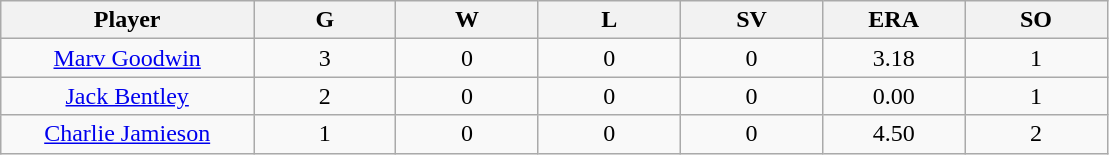<table class="wikitable sortable">
<tr>
<th bgcolor="#DDDDFF" width="16%">Player</th>
<th bgcolor="#DDDDFF" width="9%">G</th>
<th bgcolor="#DDDDFF" width="9%">W</th>
<th bgcolor="#DDDDFF" width="9%">L</th>
<th bgcolor="#DDDDFF" width="9%">SV</th>
<th bgcolor="#DDDDFF" width="9%">ERA</th>
<th bgcolor="#DDDDFF" width="9%">SO</th>
</tr>
<tr align="center">
<td><a href='#'>Marv Goodwin</a></td>
<td>3</td>
<td>0</td>
<td>0</td>
<td>0</td>
<td>3.18</td>
<td>1</td>
</tr>
<tr align=center>
<td><a href='#'>Jack Bentley</a></td>
<td>2</td>
<td>0</td>
<td>0</td>
<td>0</td>
<td>0.00</td>
<td>1</td>
</tr>
<tr align=center>
<td><a href='#'>Charlie Jamieson</a></td>
<td>1</td>
<td>0</td>
<td>0</td>
<td>0</td>
<td>4.50</td>
<td>2</td>
</tr>
</table>
